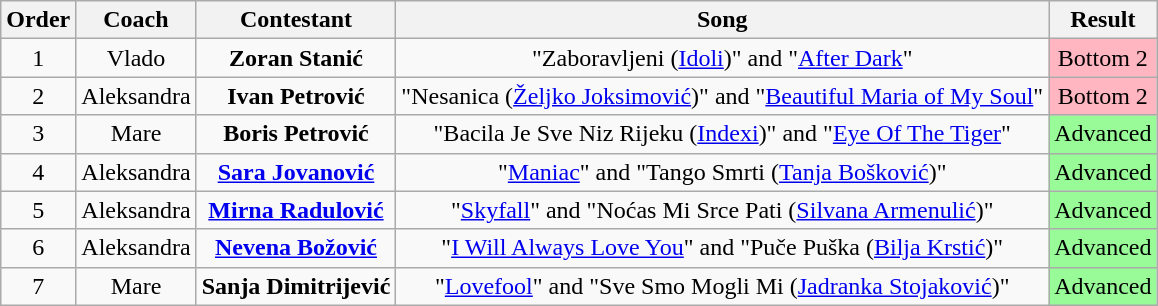<table class="wikitable sortable" style="text-align: center; width: auto;">
<tr>
<th>Order</th>
<th>Coach</th>
<th>Contestant</th>
<th>Song</th>
<th>Result</th>
</tr>
<tr>
<td>1</td>
<td>Vlado</td>
<td><strong>Zoran Stanić</strong></td>
<td>"Zaboravljeni (<a href='#'>Idoli</a>)" and "<a href='#'>After Dark</a>"</td>
<td style="background:lightpink;">Bottom 2</td>
</tr>
<tr>
<td>2</td>
<td>Aleksandra</td>
<td><strong>Ivan Petrović</strong></td>
<td>"Nesanica (<a href='#'>Željko Joksimović</a>)" and "<a href='#'>Beautiful Maria of My Soul</a>"</td>
<td style="background:lightpink;">Bottom 2</td>
</tr>
<tr>
<td>3</td>
<td>Mare</td>
<td><strong>Boris Petrović</strong></td>
<td>"Bacila Je Sve Niz Rijeku (<a href='#'>Indexi</a>)" and "<a href='#'>Eye Of The Tiger</a>"</td>
<td style="background:palegreen;">Advanced</td>
</tr>
<tr>
<td>4</td>
<td>Aleksandra</td>
<td><strong><a href='#'>Sara Jovanović</a></strong></td>
<td>"<a href='#'>Maniac</a>" and "Tango Smrti (<a href='#'>Tanja Bošković</a>)"</td>
<td style="background:palegreen;">Advanced</td>
</tr>
<tr>
<td>5</td>
<td>Aleksandra</td>
<td><strong><a href='#'>Mirna Radulović</a></strong></td>
<td>"<a href='#'>Skyfall</a>" and "Noćas Mi Srce Pati (<a href='#'>Silvana Armenulić</a>)"</td>
<td style="background:palegreen;">Advanced</td>
</tr>
<tr>
<td>6</td>
<td>Aleksandra</td>
<td><strong><a href='#'>Nevena Božović</a></strong></td>
<td>"<a href='#'>I Will Always Love You</a>" and "Puče Puška (<a href='#'>Bilja Krstić</a>)"</td>
<td style="background:palegreen;">Advanced</td>
</tr>
<tr>
<td>7</td>
<td>Mare</td>
<td><strong>Sanja Dimitrijević</strong></td>
<td>"<a href='#'>Lovefool</a>" and "Sve Smo Mogli Mi (<a href='#'>Jadranka Stojaković</a>)"</td>
<td style="background:palegreen;">Advanced</td>
</tr>
</table>
